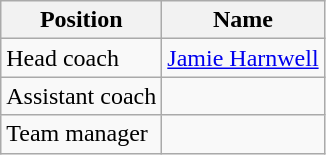<table class="wikitable">
<tr>
<th>Position</th>
<th>Name</th>
</tr>
<tr>
<td>Head coach</td>
<td> <a href='#'>Jamie Harnwell</a></td>
</tr>
<tr>
<td>Assistant coach</td>
<td></td>
</tr>
<tr>
<td>Team manager</td>
<td></td>
</tr>
</table>
